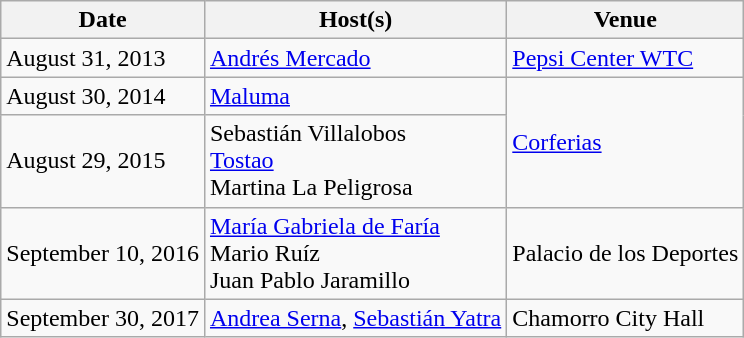<table class="wikitable">
<tr>
<th>Date</th>
<th>Host(s)</th>
<th>Venue</th>
</tr>
<tr>
<td>August 31, 2013</td>
<td><a href='#'>Andrés Mercado</a></td>
<td><a href='#'>Pepsi Center WTC</a></td>
</tr>
<tr>
<td>August 30, 2014</td>
<td><a href='#'>Maluma</a></td>
<td rowspan="2"><a href='#'>Corferias</a></td>
</tr>
<tr>
<td>August 29, 2015</td>
<td>Sebastián Villalobos<br><a href='#'>Tostao</a><br>Martina La Peligrosa</td>
</tr>
<tr>
<td>September 10, 2016</td>
<td><a href='#'>María Gabriela de Faría</a><br>Mario Ruíz<br>Juan Pablo Jaramillo</td>
<td>Palacio de los Deportes</td>
</tr>
<tr>
<td>September 30, 2017</td>
<td><a href='#'>Andrea Serna</a>, <a href='#'>Sebastián Yatra</a></td>
<td>Chamorro City Hall</td>
</tr>
</table>
